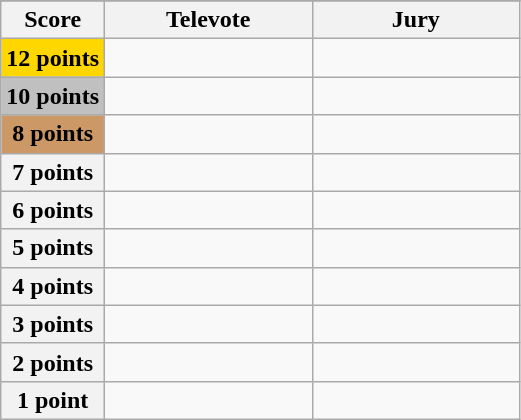<table class="wikitable">
<tr>
</tr>
<tr>
<th scope="col" width="20%">Score</th>
<th scope="col" width="40%">Televote</th>
<th scope="col" width="40%">Jury</th>
</tr>
<tr>
<th scope="row" style="background:gold">12 points</th>
<td></td>
<td></td>
</tr>
<tr>
<th scope="row" style="background:silver">10 points</th>
<td></td>
<td></td>
</tr>
<tr>
<th scope="row" style="background:#CC9966">8 points</th>
<td></td>
<td></td>
</tr>
<tr>
<th scope="row">7 points</th>
<td></td>
<td></td>
</tr>
<tr>
<th scope="row">6 points</th>
<td></td>
<td></td>
</tr>
<tr>
<th scope="row">5 points</th>
<td></td>
<td></td>
</tr>
<tr>
<th scope="row">4 points</th>
<td></td>
<td></td>
</tr>
<tr>
<th scope="row">3 points</th>
<td></td>
<td></td>
</tr>
<tr>
<th scope="row">2 points</th>
<td></td>
<td></td>
</tr>
<tr>
<th scope="row">1 point</th>
<td></td>
<td></td>
</tr>
</table>
